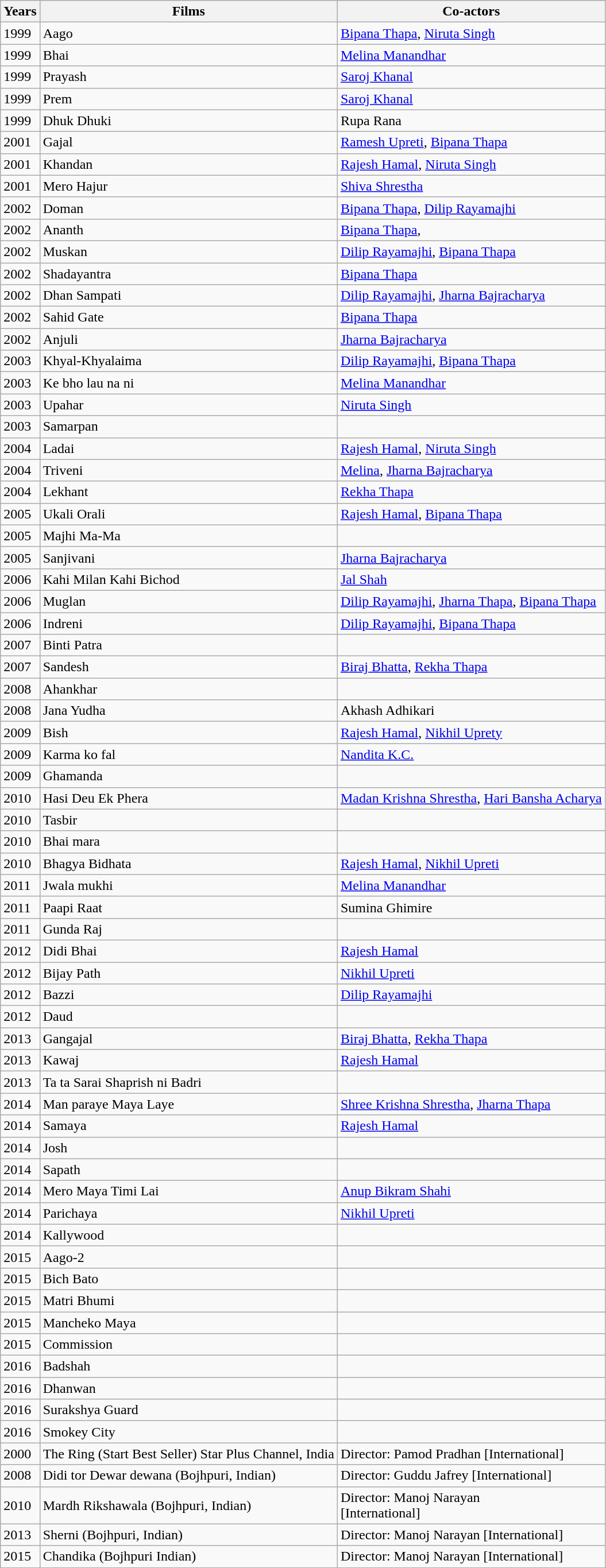<table class="wikitable">
<tr>
<th>Years</th>
<th>Films</th>
<th>Co-actors</th>
</tr>
<tr>
<td>1999</td>
<td>Aago</td>
<td><a href='#'>Bipana Thapa</a>, <a href='#'>Niruta Singh</a></td>
</tr>
<tr>
<td>1999</td>
<td>Bhai</td>
<td><a href='#'>Melina Manandhar</a></td>
</tr>
<tr>
<td>1999</td>
<td>Prayash</td>
<td><a href='#'>Saroj Khanal</a></td>
</tr>
<tr>
<td>1999</td>
<td>Prem</td>
<td><a href='#'>Saroj Khanal</a></td>
</tr>
<tr>
<td>1999</td>
<td>Dhuk Dhuki</td>
<td>Rupa Rana</td>
</tr>
<tr>
<td>2001</td>
<td>Gajal</td>
<td><a href='#'>Ramesh Upreti</a>, <a href='#'>Bipana Thapa</a></td>
</tr>
<tr>
<td>2001</td>
<td>Khandan</td>
<td><a href='#'>Rajesh Hamal</a>, <a href='#'>Niruta Singh</a></td>
</tr>
<tr>
<td>2001</td>
<td>Mero Hajur</td>
<td><a href='#'>Shiva Shrestha</a></td>
</tr>
<tr>
<td>2002</td>
<td>Doman</td>
<td><a href='#'>Bipana Thapa</a>, <a href='#'>Dilip Rayamajhi</a></td>
</tr>
<tr>
<td>2002</td>
<td>Ananth</td>
<td><a href='#'>Bipana Thapa</a>,</td>
</tr>
<tr>
<td>2002</td>
<td>Muskan</td>
<td><a href='#'>Dilip Rayamajhi</a>, <a href='#'>Bipana Thapa</a></td>
</tr>
<tr>
<td>2002</td>
<td>Shadayantra</td>
<td><a href='#'>Bipana Thapa</a></td>
</tr>
<tr>
<td>2002</td>
<td>Dhan Sampati</td>
<td><a href='#'>Dilip Rayamajhi</a>, <a href='#'>Jharna Bajracharya</a></td>
</tr>
<tr>
<td>2002</td>
<td>Sahid Gate</td>
<td><a href='#'>Bipana Thapa</a></td>
</tr>
<tr>
<td>2002</td>
<td>Anjuli</td>
<td><a href='#'>Jharna Bajracharya</a></td>
</tr>
<tr>
<td>2003</td>
<td>Khyal-Khyalaima</td>
<td><a href='#'>Dilip Rayamajhi</a>, <a href='#'>Bipana Thapa</a></td>
</tr>
<tr>
<td>2003</td>
<td>Ke bho lau na ni</td>
<td><a href='#'>Melina Manandhar</a></td>
</tr>
<tr>
<td>2003</td>
<td>Upahar</td>
<td><a href='#'>Niruta Singh</a></td>
</tr>
<tr>
<td>2003</td>
<td>Samarpan</td>
<td></td>
</tr>
<tr>
<td>2004</td>
<td>Ladai</td>
<td><a href='#'>Rajesh Hamal</a>, <a href='#'>Niruta Singh</a></td>
</tr>
<tr>
<td>2004</td>
<td>Triveni</td>
<td><a href='#'>Melina</a>, <a href='#'>Jharna Bajracharya</a></td>
</tr>
<tr>
<td>2004</td>
<td>Lekhant</td>
<td><a href='#'>Rekha Thapa</a></td>
</tr>
<tr>
<td>2005</td>
<td>Ukali Orali</td>
<td><a href='#'>Rajesh Hamal</a>, <a href='#'>Bipana Thapa</a></td>
</tr>
<tr>
<td>2005</td>
<td>Majhi Ma-Ma</td>
<td></td>
</tr>
<tr>
<td>2005</td>
<td>Sanjivani</td>
<td><a href='#'>Jharna Bajracharya</a></td>
</tr>
<tr>
<td>2006</td>
<td>Kahi Milan Kahi Bichod</td>
<td><a href='#'>Jal Shah</a></td>
</tr>
<tr>
<td>2006</td>
<td>Muglan</td>
<td><a href='#'>Dilip Rayamajhi</a>, <a href='#'>Jharna Thapa</a>, <a href='#'>Bipana Thapa</a></td>
</tr>
<tr>
<td>2006</td>
<td>Indreni</td>
<td><a href='#'>Dilip Rayamajhi</a>, <a href='#'>Bipana Thapa</a></td>
</tr>
<tr>
<td>2007</td>
<td>Binti Patra</td>
<td></td>
</tr>
<tr>
<td>2007</td>
<td>Sandesh</td>
<td><a href='#'>Biraj Bhatta</a>, <a href='#'>Rekha Thapa</a></td>
</tr>
<tr>
<td>2008</td>
<td>Ahankhar</td>
<td></td>
</tr>
<tr>
<td>2008</td>
<td>Jana Yudha</td>
<td>Akhash Adhikari</td>
</tr>
<tr>
<td>2009</td>
<td>Bish</td>
<td><a href='#'>Rajesh Hamal</a>, <a href='#'>Nikhil Uprety</a></td>
</tr>
<tr>
<td>2009</td>
<td>Karma ko fal</td>
<td><a href='#'>Nandita K.C.</a></td>
</tr>
<tr>
<td>2009</td>
<td>Ghamanda</td>
<td></td>
</tr>
<tr>
<td>2010</td>
<td>Hasi Deu Ek Phera</td>
<td><a href='#'>Madan Krishna Shrestha</a>, <a href='#'>Hari Bansha Acharya</a></td>
</tr>
<tr>
<td>2010</td>
<td>Tasbir</td>
<td></td>
</tr>
<tr>
<td>2010</td>
<td>Bhai mara</td>
<td></td>
</tr>
<tr>
<td>2010</td>
<td>Bhagya Bidhata</td>
<td><a href='#'>Rajesh Hamal</a>, <a href='#'>Nikhil Upreti</a></td>
</tr>
<tr>
<td>2011</td>
<td>Jwala mukhi</td>
<td><a href='#'>Melina Manandhar</a></td>
</tr>
<tr>
<td>2011</td>
<td>Paapi Raat</td>
<td>Sumina Ghimire</td>
</tr>
<tr>
<td>2011</td>
<td>Gunda Raj</td>
<td></td>
</tr>
<tr>
<td>2012</td>
<td>Didi Bhai</td>
<td><a href='#'>Rajesh Hamal</a></td>
</tr>
<tr>
<td>2012</td>
<td>Bijay Path</td>
<td><a href='#'>Nikhil Upreti</a></td>
</tr>
<tr>
<td>2012</td>
<td>Bazzi</td>
<td><a href='#'>Dilip Rayamajhi</a></td>
</tr>
<tr>
<td>2012</td>
<td>Daud</td>
<td></td>
</tr>
<tr>
<td>2013</td>
<td>Gangajal</td>
<td><a href='#'>Biraj Bhatta</a>, <a href='#'>Rekha Thapa</a></td>
</tr>
<tr>
<td>2013</td>
<td>Kawaj</td>
<td><a href='#'>Rajesh Hamal</a></td>
</tr>
<tr>
<td>2013</td>
<td>Ta ta Sarai Shaprish ni Badri</td>
<td></td>
</tr>
<tr>
<td>2014</td>
<td>Man paraye Maya Laye</td>
<td><a href='#'>Shree Krishna Shrestha</a>, <a href='#'>Jharna Thapa</a></td>
</tr>
<tr>
<td>2014</td>
<td>Samaya</td>
<td><a href='#'>Rajesh Hamal</a></td>
</tr>
<tr>
<td>2014</td>
<td>Josh</td>
<td></td>
</tr>
<tr>
<td>2014</td>
<td>Sapath</td>
<td></td>
</tr>
<tr>
<td>2014</td>
<td>Mero Maya Timi Lai</td>
<td><a href='#'>Anup Bikram Shahi</a></td>
</tr>
<tr>
<td>2014</td>
<td>Parichaya</td>
<td><a href='#'>Nikhil Upreti</a></td>
</tr>
<tr>
<td>2014</td>
<td>Kallywood</td>
<td></td>
</tr>
<tr>
<td>2015</td>
<td>Aago-2</td>
<td></td>
</tr>
<tr>
<td>2015</td>
<td>Bich Bato</td>
<td></td>
</tr>
<tr>
<td>2015</td>
<td>Matri Bhumi</td>
<td></td>
</tr>
<tr>
<td>2015</td>
<td>Mancheko Maya</td>
<td></td>
</tr>
<tr>
<td>2015</td>
<td>Commission</td>
<td></td>
</tr>
<tr>
<td>2016</td>
<td>Badshah</td>
<td></td>
</tr>
<tr>
<td>2016</td>
<td>Dhanwan</td>
<td></td>
</tr>
<tr>
<td>2016</td>
<td>Surakshya Guard</td>
<td></td>
</tr>
<tr>
<td>2016</td>
<td>Smokey City</td>
<td></td>
</tr>
<tr>
<td>2000</td>
<td>The Ring (Start Best Seller) Star Plus Channel, India</td>
<td>Director: Pamod Pradhan [International]</td>
</tr>
<tr>
<td>2008</td>
<td>Didi tor Dewar dewana (Bojhpuri, Indian)</td>
<td>Director: Guddu Jafrey [International]</td>
</tr>
<tr>
<td>2010</td>
<td>Mardh Rikshawala (Bojhpuri, Indian)</td>
<td>Director: Manoj Narayan<br>[International]</td>
</tr>
<tr>
<td>2013</td>
<td>Sherni (Bojhpuri, Indian)</td>
<td>Director: Manoj Narayan [International]</td>
</tr>
<tr>
<td>2015</td>
<td>Chandika (Bojhpuri Indian)</td>
<td>Director: Manoj Narayan [International]</td>
</tr>
</table>
